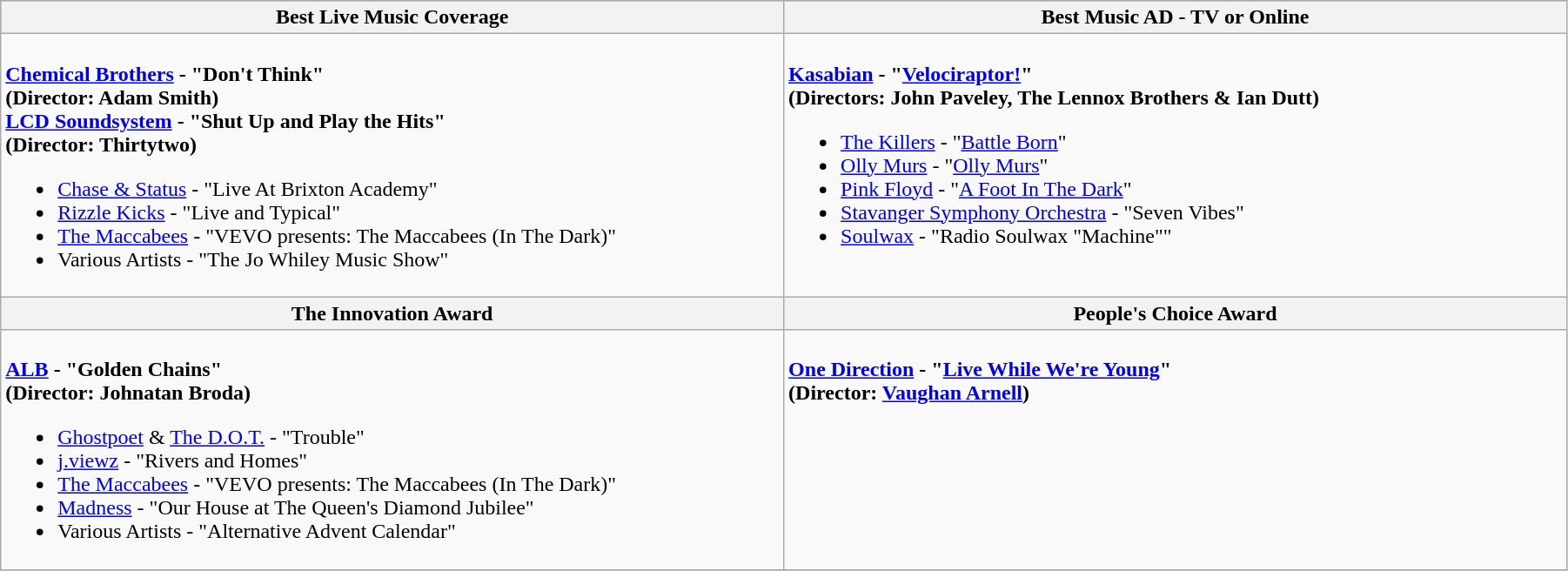<table class="wikitable" style="width:95%">
<tr bgcolor="#bebebe">
<th width="50%">Best Live Music Coverage</th>
<th width="50%">Best Music AD - TV or Online</th>
</tr>
<tr>
<td valign="top"><br><strong><a href='#'>Chemical Brothers</a> - "Don't Think"<br>(Director: Adam Smith)</strong><br><strong><a href='#'>LCD Soundsystem</a> - "Shut Up and Play the Hits"<br>(Director: Thirtytwo)</strong><ul><li><a href='#'>Chase & Status</a> - "Live At Brixton Academy"</li><li><a href='#'>Rizzle Kicks</a> - "Live and Typical"</li><li><a href='#'>The Maccabees</a> - "VEVO presents: The Maccabees (In The Dark)"</li><li>Various Artists - "The Jo Whiley Music Show"</li></ul></td>
<td valign="top"><br><strong><a href='#'>Kasabian</a> - "<a href='#'>Velociraptor!</a>"<br>(Directors: John Paveley, The Lennox Brothers & Ian Dutt)</strong><ul><li><a href='#'>The Killers</a> - "<a href='#'>Battle Born</a>"</li><li><a href='#'>Olly Murs</a> - "<a href='#'>Olly Murs</a>"</li><li><a href='#'>Pink Floyd</a> - "<a href='#'>A Foot In The Dark</a>"</li><li><a href='#'>Stavanger Symphony Orchestra</a> - "Seven Vibes"</li><li><a href='#'>Soulwax</a> - "Radio Soulwax "Machine""</li></ul></td>
</tr>
<tr>
<th width="50%">The Innovation Award</th>
<th width="50%">People's Choice Award</th>
</tr>
<tr>
<td valign="top"><br><strong><a href='#'>ALB</a> - "Golden Chains"<br>(Director: Johnatan Broda)</strong><ul><li><a href='#'>Ghostpoet</a> & <a href='#'>The D.O.T.</a> - "Trouble"</li><li><a href='#'>j.viewz</a> - "Rivers and Homes"</li><li><a href='#'>The Maccabees</a> - "VEVO presents: The Maccabees (In The Dark)"</li><li><a href='#'>Madness</a> - "Our House at The Queen's Diamond Jubilee"</li><li>Various Artists - "Alternative Advent Calendar"</li></ul></td>
<td valign="top"><br><strong><a href='#'>One Direction</a> - "<a href='#'>Live While We're Young</a>"<br>(Director: <a href='#'>Vaughan Arnell</a>)</strong></td>
</tr>
<tr>
</tr>
</table>
